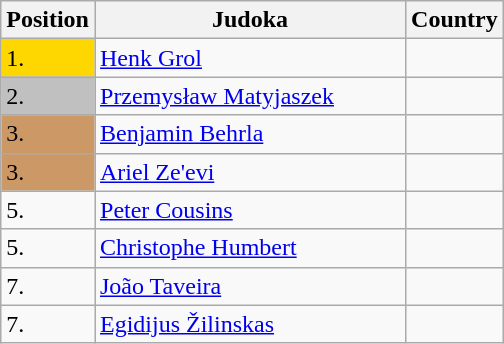<table class=wikitable>
<tr>
<th width=10>Position</th>
<th width=200>Judoka</th>
<th>Country</th>
</tr>
<tr>
<td bgcolor=gold>1.</td>
<td><a href='#'>Henk Grol</a></td>
<td></td>
</tr>
<tr>
<td bgcolor="silver">2.</td>
<td><a href='#'>Przemysław Matyjaszek</a></td>
<td></td>
</tr>
<tr>
<td bgcolor="CC9966">3.</td>
<td><a href='#'>Benjamin Behrla</a></td>
<td></td>
</tr>
<tr>
<td bgcolor="CC9966">3.</td>
<td><a href='#'>Ariel Ze'evi</a></td>
<td></td>
</tr>
<tr>
<td>5.</td>
<td><a href='#'>Peter Cousins</a></td>
<td></td>
</tr>
<tr>
<td>5.</td>
<td><a href='#'>Christophe Humbert</a></td>
<td></td>
</tr>
<tr>
<td>7.</td>
<td><a href='#'>João Taveira</a></td>
<td></td>
</tr>
<tr>
<td>7.</td>
<td><a href='#'>Egidijus Žilinskas</a></td>
<td></td>
</tr>
</table>
